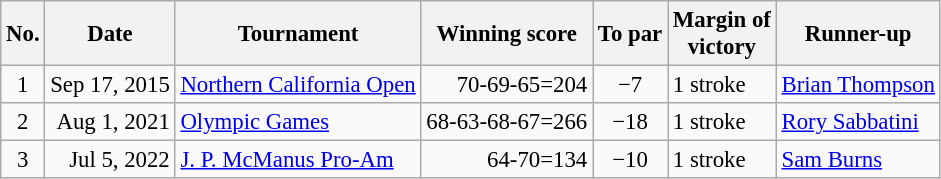<table class="wikitable" style="font-size:95%;">
<tr>
<th>No.</th>
<th>Date</th>
<th>Tournament</th>
<th>Winning score</th>
<th>To par</th>
<th>Margin of<br>victory</th>
<th>Runner-up</th>
</tr>
<tr>
<td align=center>1</td>
<td align=right>Sep 17, 2015</td>
<td><a href='#'>Northern California Open</a></td>
<td align=right>70-69-65=204</td>
<td align=center>−7</td>
<td>1 stroke</td>
<td> <a href='#'>Brian Thompson</a></td>
</tr>
<tr>
<td align=center>2</td>
<td align=right>Aug 1, 2021</td>
<td><a href='#'>Olympic Games</a></td>
<td align=right>68-63-68-67=266</td>
<td align=center>−18</td>
<td>1 stroke</td>
<td> <a href='#'>Rory Sabbatini</a></td>
</tr>
<tr>
<td align=center>3</td>
<td align=right>Jul 5, 2022</td>
<td><a href='#'>J. P. McManus Pro-Am</a></td>
<td align=right>64-70=134</td>
<td align=center>−10</td>
<td>1 stroke</td>
<td> <a href='#'>Sam Burns</a></td>
</tr>
</table>
